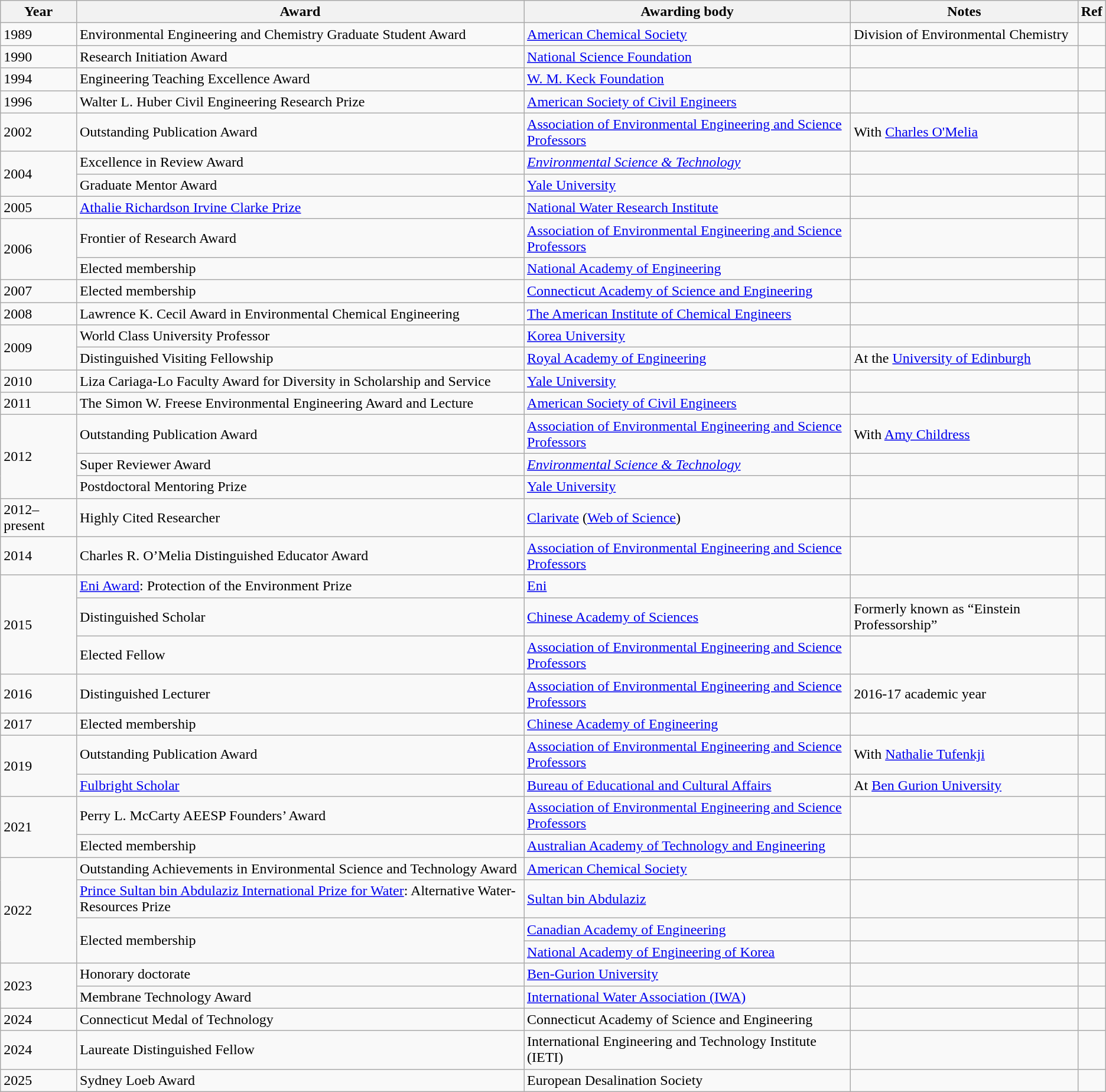<table class="wikitable sortable">
<tr>
<th>Year</th>
<th>Award</th>
<th>Awarding body</th>
<th>Notes</th>
<th class="unsortable">Ref</th>
</tr>
<tr>
<td>1989</td>
<td>Environmental Engineering and Chemistry Graduate Student Award</td>
<td><a href='#'>American Chemical Society</a></td>
<td>Division of Environmental Chemistry</td>
<td></td>
</tr>
<tr>
<td>1990</td>
<td>Research Initiation Award</td>
<td><a href='#'>National Science Foundation</a></td>
<td></td>
<td></td>
</tr>
<tr>
<td>1994</td>
<td>Engineering Teaching Excellence Award</td>
<td><a href='#'>W. M. Keck Foundation</a></td>
<td></td>
<td></td>
</tr>
<tr>
<td>1996</td>
<td>Walter L. Huber Civil Engineering Research Prize</td>
<td><a href='#'>American Society of Civil Engineers</a></td>
<td></td>
<td></td>
</tr>
<tr>
<td>2002</td>
<td>Outstanding Publication Award</td>
<td><a href='#'>Association of Environmental Engineering and Science Professors</a></td>
<td>With <a href='#'>Charles O'Melia</a></td>
<td></td>
</tr>
<tr>
<td rowspan="2">2004</td>
<td>Excellence in Review Award</td>
<td><em><a href='#'>Environmental Science & Technology</a></em></td>
<td></td>
<td></td>
</tr>
<tr>
<td>Graduate Mentor Award</td>
<td><a href='#'>Yale University</a></td>
<td></td>
<td></td>
</tr>
<tr>
<td>2005</td>
<td><a href='#'>Athalie Richardson Irvine Clarke Prize</a></td>
<td><a href='#'>National Water Research Institute</a></td>
<td></td>
<td></td>
</tr>
<tr>
<td rowspan="2">2006</td>
<td>Frontier of Research Award</td>
<td><a href='#'>Association of Environmental Engineering and Science Professors</a></td>
<td></td>
<td></td>
</tr>
<tr>
<td>Elected membership</td>
<td><a href='#'>National Academy of Engineering</a></td>
<td></td>
<td></td>
</tr>
<tr>
<td>2007</td>
<td>Elected membership</td>
<td><a href='#'>Connecticut Academy of Science and Engineering</a></td>
<td></td>
<td></td>
</tr>
<tr>
<td>2008</td>
<td>Lawrence K. Cecil Award in Environmental Chemical Engineering</td>
<td><a href='#'>The American Institute of Chemical Engineers</a></td>
<td></td>
<td></td>
</tr>
<tr>
<td rowspan="2">2009</td>
<td>World Class University Professor</td>
<td><a href='#'>Korea University</a></td>
<td></td>
<td></td>
</tr>
<tr>
<td>Distinguished Visiting Fellowship</td>
<td><a href='#'>Royal Academy of Engineering</a></td>
<td>At the <a href='#'>University of Edinburgh</a></td>
<td></td>
</tr>
<tr>
<td>2010</td>
<td>Liza Cariaga-Lo Faculty Award for Diversity in Scholarship and Service</td>
<td><a href='#'>Yale University</a></td>
<td></td>
<td></td>
</tr>
<tr>
<td>2011</td>
<td>The Simon W. Freese Environmental Engineering Award and Lecture</td>
<td><a href='#'>American Society of Civil Engineers</a></td>
<td></td>
<td></td>
</tr>
<tr>
<td rowspan="3">2012</td>
<td>Outstanding Publication Award</td>
<td><a href='#'>Association of Environmental Engineering and Science Professors</a></td>
<td>With <a href='#'>Amy Childress</a></td>
<td></td>
</tr>
<tr>
<td>Super Reviewer Award</td>
<td><em><a href='#'>Environmental Science & Technology</a></em></td>
<td></td>
<td></td>
</tr>
<tr>
<td>Postdoctoral Mentoring Prize</td>
<td><a href='#'>Yale University</a></td>
<td></td>
<td></td>
</tr>
<tr>
<td>2012–present</td>
<td>Highly Cited Researcher</td>
<td><a href='#'>Clarivate</a> (<a href='#'>Web of Science</a>)</td>
<td></td>
<td></td>
</tr>
<tr>
<td>2014</td>
<td>Charles R. O’Melia Distinguished Educator Award</td>
<td><a href='#'>Association of Environmental Engineering and Science Professors</a></td>
<td></td>
<td></td>
</tr>
<tr>
<td rowspan="3">2015</td>
<td><a href='#'>Eni Award</a>: Protection of the Environment Prize</td>
<td><a href='#'>Eni</a></td>
<td></td>
<td></td>
</tr>
<tr>
<td>Distinguished Scholar</td>
<td><a href='#'>Chinese Academy of Sciences</a></td>
<td>Formerly known as “Einstein Professorship”</td>
<td></td>
</tr>
<tr>
<td>Elected Fellow</td>
<td><a href='#'>Association of Environmental Engineering and Science Professors</a></td>
<td></td>
<td></td>
</tr>
<tr>
<td>2016</td>
<td>Distinguished Lecturer</td>
<td><a href='#'>Association of Environmental Engineering and Science Professors</a></td>
<td>2016-17 academic year</td>
<td></td>
</tr>
<tr>
<td>2017</td>
<td>Elected membership</td>
<td><a href='#'>Chinese Academy of Engineering</a></td>
<td></td>
<td></td>
</tr>
<tr>
<td rowspan="2">2019</td>
<td>Outstanding Publication Award</td>
<td><a href='#'>Association of Environmental Engineering and Science Professors</a></td>
<td>With <a href='#'>Nathalie Tufenkji</a></td>
<td></td>
</tr>
<tr>
<td><a href='#'>Fulbright Scholar</a></td>
<td><a href='#'>Bureau of Educational and Cultural Affairs</a></td>
<td>At <a href='#'>Ben Gurion University</a></td>
<td></td>
</tr>
<tr>
<td rowspan="2">2021</td>
<td>Perry L. McCarty AEESP Founders’ Award</td>
<td><a href='#'>Association of Environmental Engineering and Science Professors</a></td>
<td></td>
<td></td>
</tr>
<tr>
<td>Elected membership</td>
<td><a href='#'>Australian Academy of Technology and Engineering</a></td>
<td></td>
<td></td>
</tr>
<tr>
<td rowspan="4">2022</td>
<td>Outstanding Achievements in Environmental Science and Technology Award</td>
<td><a href='#'>American Chemical Society</a></td>
<td></td>
<td></td>
</tr>
<tr>
<td><a href='#'>Prince Sultan bin Abdulaziz International Prize for Water</a>: Alternative Water-Resources Prize</td>
<td><a href='#'>Sultan bin Abdulaziz</a></td>
<td></td>
<td></td>
</tr>
<tr>
<td rowspan="2">Elected membership</td>
<td><a href='#'>Canadian Academy of Engineering</a></td>
<td></td>
<td></td>
</tr>
<tr>
<td><a href='#'>National Academy of Engineering of Korea</a></td>
<td></td>
<td></td>
</tr>
<tr>
<td rowspan="2">2023</td>
<td>Honorary doctorate</td>
<td><a href='#'>Ben-Gurion University</a></td>
<td></td>
<td></td>
</tr>
<tr>
<td>Membrane Technology Award</td>
<td><a href='#'>International Water Association (IWA)</a></td>
<td></td>
<td></td>
</tr>
<tr>
<td>2024</td>
<td>Connecticut Medal of Technology</td>
<td>Connecticut Academy of Science and Engineering</td>
<td></td>
<td></td>
</tr>
<tr>
<td>2024</td>
<td>Laureate Distinguished Fellow</td>
<td>International Engineering and Technology Institute (IETI)</td>
<td></td>
<td></td>
</tr>
<tr>
<td>2025</td>
<td>Sydney Loeb Award</td>
<td>European Desalination Society</td>
<td></td>
<td></td>
</tr>
</table>
